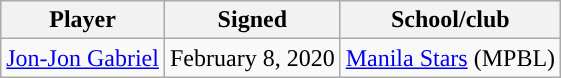<table class="wikitable sortable sortable" style="text-align: center">
<tr>
<th>Player</th>
<th>Signed</th>
<th>School/club</th>
</tr>
<tr style="text-align: center">
<td><a href='#'>Jon-Jon Gabriel</a></td>
<td>February 8, 2020</td>
<td><a href='#'>Manila Stars</a> (MPBL)</td>
</tr>
</table>
